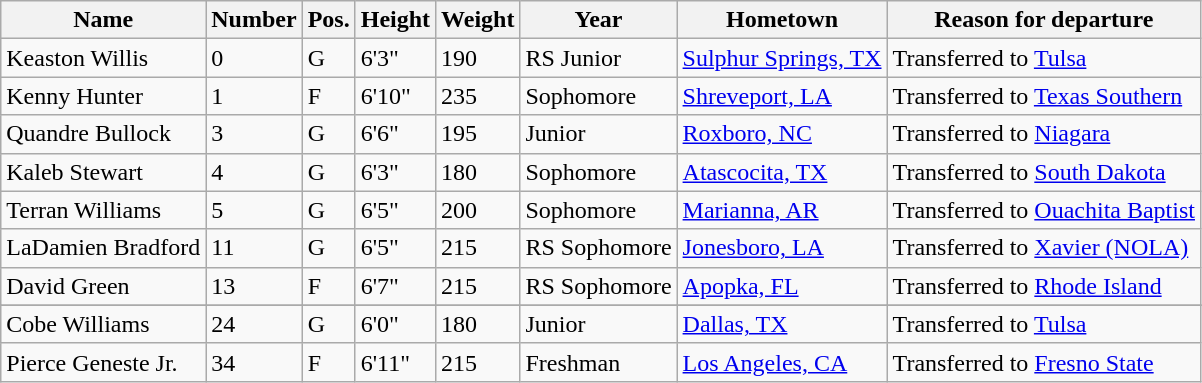<table class="wikitable sortable" border="1">
<tr>
<th>Name</th>
<th>Number</th>
<th>Pos.</th>
<th>Height</th>
<th>Weight</th>
<th>Year</th>
<th>Hometown</th>
<th class="unsortable">Reason for departure</th>
</tr>
<tr>
<td>Keaston Willis</td>
<td>0</td>
<td>G</td>
<td>6'3"</td>
<td>190</td>
<td>RS Junior</td>
<td><a href='#'>Sulphur Springs, TX</a></td>
<td>Transferred to <a href='#'>Tulsa</a></td>
</tr>
<tr>
<td>Kenny Hunter</td>
<td>1</td>
<td>F</td>
<td>6'10"</td>
<td>235</td>
<td>Sophomore</td>
<td><a href='#'>Shreveport, LA</a></td>
<td>Transferred to <a href='#'>Texas Southern</a></td>
</tr>
<tr>
<td>Quandre Bullock</td>
<td>3</td>
<td>G</td>
<td>6'6"</td>
<td>195</td>
<td>Junior</td>
<td><a href='#'>Roxboro, NC</a></td>
<td>Transferred to <a href='#'>Niagara</a></td>
</tr>
<tr>
<td>Kaleb Stewart</td>
<td>4</td>
<td>G</td>
<td>6'3"</td>
<td>180</td>
<td>Sophomore</td>
<td><a href='#'>Atascocita, TX</a></td>
<td>Transferred to <a href='#'>South Dakota</a></td>
</tr>
<tr>
<td>Terran Williams</td>
<td>5</td>
<td>G</td>
<td>6'5"</td>
<td>200</td>
<td>Sophomore</td>
<td><a href='#'>Marianna, AR</a></td>
<td>Transferred to <a href='#'>Ouachita Baptist</a></td>
</tr>
<tr>
<td>LaDamien Bradford</td>
<td>11</td>
<td>G</td>
<td>6'5"</td>
<td>215</td>
<td>RS Sophomore</td>
<td><a href='#'>Jonesboro, LA</a></td>
<td>Transferred to <a href='#'>Xavier (NOLA)</a></td>
</tr>
<tr>
<td>David Green</td>
<td>13</td>
<td>F</td>
<td>6'7"</td>
<td>215</td>
<td>RS Sophomore</td>
<td><a href='#'>Apopka, FL</a></td>
<td>Transferred to <a href='#'>Rhode Island</a></td>
</tr>
<tr>
</tr>
<tr>
<td>Cobe Williams</td>
<td>24</td>
<td>G</td>
<td>6'0"</td>
<td>180</td>
<td>Junior</td>
<td><a href='#'>Dallas, TX</a></td>
<td>Transferred to <a href='#'>Tulsa</a></td>
</tr>
<tr>
<td>Pierce Geneste Jr.</td>
<td>34</td>
<td>F</td>
<td>6'11"</td>
<td>215</td>
<td>Freshman</td>
<td><a href='#'>Los Angeles, CA</a></td>
<td>Transferred to <a href='#'>Fresno State</a></td>
</tr>
</table>
